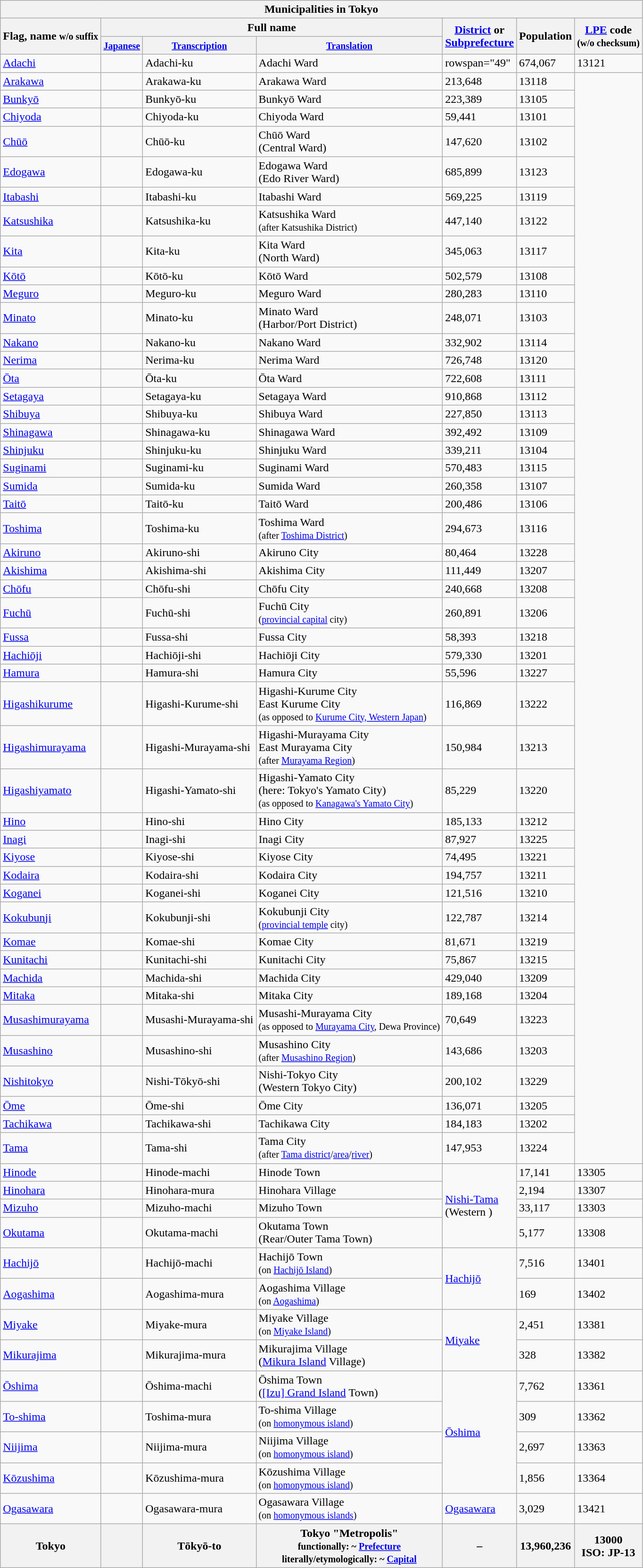<table class="wikitable sortable mw-collapsible mw-collapsed">
<tr>
<th colspan="7">Municipalities in Tokyo</th>
</tr>
<tr>
<th rowspan="2">Flag, name <small>w/o suffix</small></th>
<th colspan="3">Full name</th>
<th rowspan="2"><a href='#'>District</a> or<br><a href='#'>Subprefecture</a></th>
<th rowspan="2">Population</th>
<th rowspan="2"><a href='#'>LPE</a> code<br><small>(w/o checksum)</small></th>
</tr>
<tr>
<th><small><a href='#'>Japanese</a></small></th>
<th><small><a href='#'>Transcription</a></small></th>
<th><small><a href='#'>Translation</a></small></th>
</tr>
<tr>
<td> <a href='#'>Adachi</a></td>
<td></td>
<td>Adachi-ku</td>
<td>Adachi Ward</td>
<td>rowspan="49" </td>
<td>674,067</td>
<td>13121</td>
</tr>
<tr>
<td> <a href='#'>Arakawa</a></td>
<td></td>
<td>Arakawa-ku</td>
<td>Arakawa Ward</td>
<td>213,648</td>
<td>13118</td>
</tr>
<tr>
<td> <a href='#'>Bunkyō</a></td>
<td></td>
<td>Bunkyō-ku</td>
<td>Bunkyō Ward</td>
<td>223,389</td>
<td>13105</td>
</tr>
<tr>
<td> <a href='#'>Chiyoda</a></td>
<td></td>
<td>Chiyoda-ku</td>
<td>Chiyoda Ward</td>
<td>59,441</td>
<td>13101</td>
</tr>
<tr>
<td> <a href='#'>Chūō</a></td>
<td></td>
<td>Chūō-ku</td>
<td>Chūō Ward<br>(Central Ward)</td>
<td>147,620</td>
<td>13102</td>
</tr>
<tr>
<td> <a href='#'>Edogawa</a></td>
<td></td>
<td>Edogawa-ku</td>
<td>Edogawa Ward<br>(Edo River Ward)</td>
<td>685,899</td>
<td>13123</td>
</tr>
<tr>
<td> <a href='#'>Itabashi</a></td>
<td></td>
<td>Itabashi-ku</td>
<td>Itabashi Ward</td>
<td>569,225</td>
<td>13119</td>
</tr>
<tr>
<td> <a href='#'>Katsushika</a></td>
<td></td>
<td>Katsushika-ku</td>
<td>Katsushika Ward<br><small>(after Katsushika District)</small></td>
<td>447,140</td>
<td>13122</td>
</tr>
<tr>
<td> <a href='#'>Kita</a></td>
<td></td>
<td>Kita-ku</td>
<td>Kita Ward<br>(North Ward)</td>
<td>345,063</td>
<td>13117</td>
</tr>
<tr>
<td> <a href='#'>Kōtō</a></td>
<td></td>
<td>Kōtō-ku</td>
<td>Kōtō Ward</td>
<td>502,579</td>
<td>13108</td>
</tr>
<tr>
<td> <a href='#'>Meguro</a></td>
<td></td>
<td>Meguro-ku</td>
<td>Meguro Ward</td>
<td>280,283</td>
<td>13110</td>
</tr>
<tr>
<td> <a href='#'>Minato</a></td>
<td></td>
<td>Minato-ku</td>
<td>Minato Ward<br>(Harbor/Port District)</td>
<td>248,071</td>
<td>13103</td>
</tr>
<tr>
<td> <a href='#'>Nakano</a></td>
<td></td>
<td>Nakano-ku</td>
<td>Nakano Ward</td>
<td>332,902</td>
<td>13114</td>
</tr>
<tr>
<td> <a href='#'>Nerima</a></td>
<td></td>
<td>Nerima-ku</td>
<td>Nerima Ward</td>
<td>726,748</td>
<td>13120</td>
</tr>
<tr>
<td> <a href='#'>Ōta</a></td>
<td></td>
<td>Ōta-ku</td>
<td>Ōta Ward</td>
<td>722,608</td>
<td>13111</td>
</tr>
<tr>
<td> <a href='#'>Setagaya</a></td>
<td></td>
<td>Setagaya-ku</td>
<td>Setagaya Ward</td>
<td>910,868</td>
<td>13112</td>
</tr>
<tr>
<td> <a href='#'>Shibuya</a></td>
<td></td>
<td>Shibuya-ku</td>
<td>Shibuya Ward</td>
<td>227,850</td>
<td>13113</td>
</tr>
<tr>
<td> <a href='#'>Shinagawa</a></td>
<td></td>
<td>Shinagawa-ku</td>
<td>Shinagawa Ward</td>
<td>392,492</td>
<td>13109</td>
</tr>
<tr>
<td> <a href='#'>Shinjuku</a></td>
<td></td>
<td>Shinjuku-ku</td>
<td>Shinjuku Ward</td>
<td>339,211</td>
<td>13104</td>
</tr>
<tr>
<td> <a href='#'>Suginami</a></td>
<td></td>
<td>Suginami-ku</td>
<td>Suginami Ward</td>
<td>570,483</td>
<td>13115</td>
</tr>
<tr>
<td> <a href='#'>Sumida</a></td>
<td></td>
<td>Sumida-ku</td>
<td>Sumida Ward</td>
<td>260,358</td>
<td>13107</td>
</tr>
<tr>
<td> <a href='#'>Taitō</a></td>
<td></td>
<td>Taitō-ku</td>
<td>Taitō Ward</td>
<td>200,486</td>
<td>13106</td>
</tr>
<tr>
<td> <a href='#'>Toshima</a></td>
<td></td>
<td>Toshima-ku</td>
<td>Toshima Ward<br><small>(after <a href='#'>Toshima District</a>)</small></td>
<td>294,673</td>
<td>13116</td>
</tr>
<tr>
<td> <a href='#'>Akiruno</a></td>
<td></td>
<td>Akiruno-shi</td>
<td>Akiruno City</td>
<td>80,464</td>
<td>13228</td>
</tr>
<tr>
<td> <a href='#'>Akishima</a></td>
<td></td>
<td>Akishima-shi</td>
<td>Akishima City</td>
<td>111,449</td>
<td>13207</td>
</tr>
<tr>
<td> <a href='#'>Chōfu</a></td>
<td></td>
<td>Chōfu-shi</td>
<td>Chōfu City</td>
<td>240,668</td>
<td>13208</td>
</tr>
<tr>
<td> <a href='#'>Fuchū</a></td>
<td></td>
<td>Fuchū-shi</td>
<td>Fuchū City<br><small>(<a href='#'>provincial capital</a> city)</small></td>
<td>260,891</td>
<td>13206</td>
</tr>
<tr>
<td> <a href='#'>Fussa</a></td>
<td></td>
<td>Fussa-shi</td>
<td>Fussa City</td>
<td>58,393</td>
<td>13218</td>
</tr>
<tr>
<td> <a href='#'>Hachiōji</a></td>
<td></td>
<td>Hachiōji-shi</td>
<td>Hachiōji City</td>
<td>579,330</td>
<td>13201</td>
</tr>
<tr>
<td> <a href='#'>Hamura</a></td>
<td></td>
<td>Hamura-shi</td>
<td>Hamura City</td>
<td>55,596</td>
<td>13227</td>
</tr>
<tr>
<td> <a href='#'>Higashikurume</a></td>
<td></td>
<td>Higashi-Kurume-shi</td>
<td>Higashi-Kurume City<br>East Kurume City<br><small>(as opposed to <a href='#'>Kurume City, Western Japan</a>)</small></td>
<td>116,869</td>
<td>13222</td>
</tr>
<tr>
<td> <a href='#'>Higashimurayama</a></td>
<td></td>
<td>Higashi-Murayama-shi</td>
<td>Higashi-Murayama City<br>East Murayama City<br><small>(after <a href='#'>Murayama Region</a>)</small></td>
<td>150,984</td>
<td>13213</td>
</tr>
<tr>
<td> <a href='#'>Higashiyamato</a></td>
<td></td>
<td>Higashi-Yamato-shi</td>
<td>Higashi-Yamato City<br>(here: Tokyo's Yamato City)<br><small>(as opposed to <a href='#'>Kanagawa's Yamato City</a>)</small></td>
<td>85,229</td>
<td>13220</td>
</tr>
<tr>
<td> <a href='#'>Hino</a></td>
<td></td>
<td>Hino-shi</td>
<td>Hino City</td>
<td>185,133</td>
<td>13212</td>
</tr>
<tr>
<td> <a href='#'>Inagi</a></td>
<td></td>
<td>Inagi-shi</td>
<td>Inagi City</td>
<td>87,927</td>
<td>13225</td>
</tr>
<tr>
<td> <a href='#'>Kiyose</a></td>
<td></td>
<td>Kiyose-shi</td>
<td>Kiyose City</td>
<td>74,495</td>
<td>13221</td>
</tr>
<tr>
<td> <a href='#'>Kodaira</a></td>
<td></td>
<td>Kodaira-shi</td>
<td>Kodaira City</td>
<td>194,757</td>
<td>13211</td>
</tr>
<tr>
<td> <a href='#'>Koganei</a></td>
<td></td>
<td>Koganei-shi</td>
<td>Koganei City</td>
<td>121,516</td>
<td>13210</td>
</tr>
<tr>
<td> <a href='#'>Kokubunji</a></td>
<td></td>
<td>Kokubunji-shi</td>
<td>Kokubunji City<br><small>(<a href='#'>provincial temple</a> city)</small></td>
<td>122,787</td>
<td>13214</td>
</tr>
<tr>
<td> <a href='#'>Komae</a></td>
<td></td>
<td>Komae-shi</td>
<td>Komae City</td>
<td>81,671</td>
<td>13219</td>
</tr>
<tr>
<td> <a href='#'>Kunitachi</a></td>
<td></td>
<td>Kunitachi-shi</td>
<td>Kunitachi City</td>
<td>75,867</td>
<td>13215</td>
</tr>
<tr>
<td> <a href='#'>Machida</a></td>
<td></td>
<td>Machida-shi</td>
<td>Machida City</td>
<td>429,040</td>
<td>13209</td>
</tr>
<tr>
<td> <a href='#'>Mitaka</a></td>
<td></td>
<td>Mitaka-shi</td>
<td>Mitaka City</td>
<td>189,168</td>
<td>13204</td>
</tr>
<tr>
<td> <a href='#'>Musashimurayama</a></td>
<td></td>
<td>Musashi-Murayama-shi</td>
<td>Musashi-Murayama City<br><small>(as opposed to <a href='#'>Murayama City</a>, Dewa Province)</small></td>
<td>70,649</td>
<td>13223</td>
</tr>
<tr>
<td> <a href='#'>Musashino</a></td>
<td></td>
<td>Musashino-shi</td>
<td>Musashino City<br><small>(after <a href='#'>Musashino Region</a>)</small></td>
<td>143,686</td>
<td>13203</td>
</tr>
<tr>
<td> <a href='#'>Nishitokyo</a></td>
<td></td>
<td>Nishi-Tōkyō-shi</td>
<td>Nishi-Tokyo City<br>(Western Tokyo City)</td>
<td>200,102</td>
<td>13229</td>
</tr>
<tr>
<td> <a href='#'>Ōme</a></td>
<td></td>
<td>Ōme-shi</td>
<td>Ōme City</td>
<td>136,071</td>
<td>13205</td>
</tr>
<tr>
<td> <a href='#'>Tachikawa</a></td>
<td></td>
<td>Tachikawa-shi</td>
<td>Tachikawa City</td>
<td>184,183</td>
<td>13202</td>
</tr>
<tr>
<td> <a href='#'>Tama</a></td>
<td></td>
<td>Tama-shi</td>
<td>Tama City<br><small>(after <a href='#'>Tama district</a>/<a href='#'>area</a>/<a href='#'>river</a>)</small></td>
<td>147,953</td>
<td>13224</td>
</tr>
<tr>
<td> <a href='#'>Hinode</a></td>
<td></td>
<td>Hinode-machi</td>
<td>Hinode Town</td>
<td rowspan="4"><a href='#'>Nishi-Tama</a><br>(Western )</td>
<td>17,141</td>
<td>13305</td>
</tr>
<tr>
<td> <a href='#'>Hinohara</a></td>
<td></td>
<td>Hinohara-mura</td>
<td>Hinohara Village</td>
<td>2,194</td>
<td>13307</td>
</tr>
<tr>
<td> <a href='#'>Mizuho</a></td>
<td></td>
<td>Mizuho-machi</td>
<td>Mizuho Town</td>
<td>33,117</td>
<td>13303</td>
</tr>
<tr>
<td> <a href='#'>Okutama</a></td>
<td></td>
<td>Okutama-machi</td>
<td>Okutama Town<br>(Rear/Outer Tama Town)</td>
<td>5,177</td>
<td>13308</td>
</tr>
<tr>
<td> <a href='#'>Hachijō</a></td>
<td></td>
<td>Hachijō-machi</td>
<td>Hachijō Town<br><small>(on <a href='#'>Hachijō Island</a>)</small></td>
<td rowspan="2"><a href='#'>Hachijō</a></td>
<td>7,516</td>
<td>13401</td>
</tr>
<tr>
<td> <a href='#'>Aogashima</a></td>
<td></td>
<td>Aogashima-mura</td>
<td>Aogashima Village<br><small>(on <a href='#'>Aogashima</a>)</small></td>
<td>169</td>
<td>13402</td>
</tr>
<tr>
<td> <a href='#'>Miyake</a></td>
<td></td>
<td>Miyake-mura</td>
<td>Miyake Village<br><small>(on <a href='#'>Miyake Island</a>)</small></td>
<td rowspan="2"><a href='#'>Miyake</a></td>
<td>2,451</td>
<td>13381</td>
</tr>
<tr>
<td> <a href='#'>Mikurajima</a></td>
<td></td>
<td>Mikurajima-mura</td>
<td>Mikurajima Village<br>(<a href='#'>Mikura Island</a> Village)</td>
<td>328</td>
<td>13382</td>
</tr>
<tr>
<td> <a href='#'>Ōshima</a></td>
<td></td>
<td>Ōshima-machi</td>
<td>Ōshima Town<br>(<a href='#'>[Izu] Grand Island</a> Town)</td>
<td rowspan="4"><a href='#'>Ōshima</a></td>
<td>7,762</td>
<td>13361</td>
</tr>
<tr>
<td> <a href='#'>To-shima</a></td>
<td></td>
<td>Toshima-mura</td>
<td>To-shima Village<br><small>(on <a href='#'>homonymous island</a>)</small></td>
<td>309</td>
<td>13362</td>
</tr>
<tr>
<td> <a href='#'>Niijima</a></td>
<td></td>
<td>Niijima-mura</td>
<td>Niijima Village<br><small>(on <a href='#'>homonymous island</a>)</small></td>
<td>2,697</td>
<td>13363</td>
</tr>
<tr>
<td> <a href='#'>Kōzushima</a></td>
<td></td>
<td>Kōzushima-mura</td>
<td>Kōzushima Village<br><small>(on <a href='#'>homonymous island</a>)</small></td>
<td>1,856</td>
<td>13364</td>
</tr>
<tr>
<td> <a href='#'>Ogasawara</a></td>
<td></td>
<td>Ogasawara-mura</td>
<td>Ogasawara Village<br><small>(on <a href='#'>homonymous islands</a>)</small></td>
<td><a href='#'>Ogasawara</a></td>
<td>3,029</td>
<td>13421</td>
</tr>
<tr>
<th> Tokyo</th>
<th></th>
<th>Tōkyō-to</th>
<th>Tokyo "Metropolis"<br><small>functionally: ~ <a href='#'>Prefecture</a><br>literally/etymologically: ~ <a href='#'>Capital</a></small></th>
<th>–</th>
<th>13,960,236</th>
<th>13000<br>ISO: JP-13</th>
</tr>
</table>
